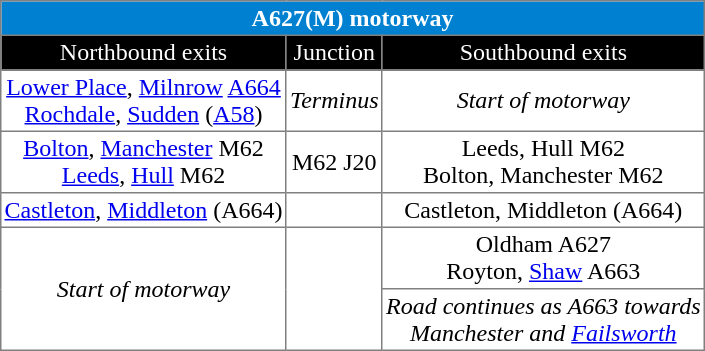<table border=1 cellpadding=2 style="margin-left:1em; margin-bottom: 1em; border-collapse: collapse; ">
<tr align="center" bgcolor="0080d0" style="color: white;">
<td colspan="3"><strong>A627(M) motorway</strong></td>
</tr>
<tr align="center" bgcolor="000000" style="color: white">
<td>Northbound exits</td>
<td>Junction</td>
<td>Southbound exits</td>
</tr>
<tr align="center">
<td><a href='#'>Lower Place</a>, <a href='#'>Milnrow</a> <a href='#'>A664</a><br><a href='#'>Rochdale</a>, <a href='#'>Sudden</a> (<a href='#'>A58</a>)</td>
<td><em>Terminus</em></td>
<td><em>Start of motorway</em></td>
</tr>
<tr align="center">
<td><a href='#'>Bolton</a>, <a href='#'>Manchester</a> M62<br><a href='#'>Leeds</a>, <a href='#'>Hull</a> M62</td>
<td>M62 J20</td>
<td>Leeds, Hull M62<br>Bolton, Manchester M62</td>
</tr>
<tr align="center">
<td><a href='#'>Castleton</a>, <a href='#'>Middleton</a> (A664)</td>
<td></td>
<td>Castleton, Middleton (A664)</td>
</tr>
<tr align="center">
<td rowspan="2"><em>Start of motorway</em></td>
<td rowspan="2"></td>
<td>Oldham A627 <br>Royton, <a href='#'>Shaw</a> A663</td>
</tr>
<tr align="center">
<td><em>Road continues as A663 towards <br>Manchester and <a href='#'>Failsworth</a></em></td>
</tr>
</table>
